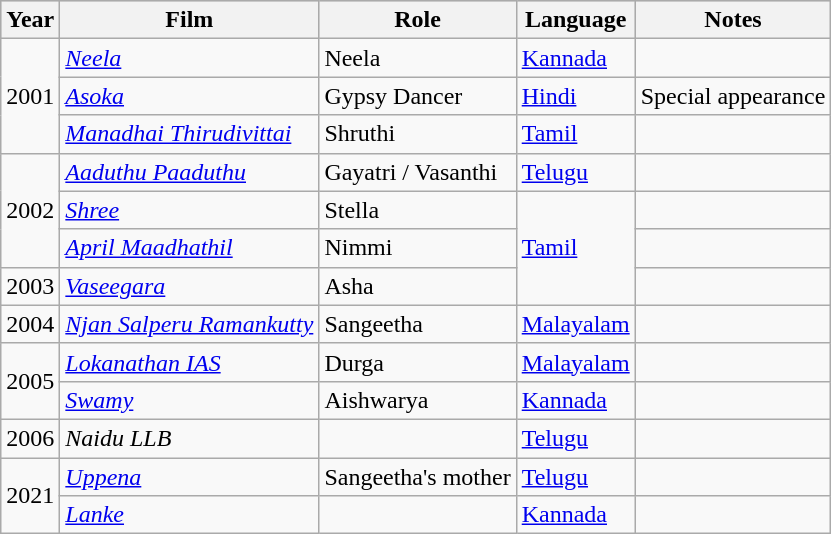<table class="wikitable sortable">
<tr style="background:#ccc; text-align:center;">
<th>Year</th>
<th>Film</th>
<th>Role</th>
<th>Language</th>
<th>Notes</th>
</tr>
<tr>
<td rowspan="3">2001</td>
<td><em><a href='#'>Neela</a></em></td>
<td>Neela</td>
<td><a href='#'>Kannada</a></td>
<td></td>
</tr>
<tr>
<td><em><a href='#'>Asoka</a></em></td>
<td>Gypsy Dancer</td>
<td><a href='#'>Hindi</a></td>
<td>Special appearance</td>
</tr>
<tr>
<td><em><a href='#'>Manadhai Thirudivittai</a></em></td>
<td>Shruthi</td>
<td><a href='#'>Tamil</a></td>
<td></td>
</tr>
<tr>
<td rowspan="3">2002</td>
<td><em><a href='#'>Aaduthu Paaduthu</a></em></td>
<td>Gayatri / Vasanthi</td>
<td><a href='#'>Telugu</a></td>
<td></td>
</tr>
<tr>
<td><em><a href='#'>Shree</a></em></td>
<td>Stella</td>
<td rowspan="3"><a href='#'>Tamil</a></td>
<td></td>
</tr>
<tr>
<td><em><a href='#'>April Maadhathil</a></em></td>
<td>Nimmi</td>
<td></td>
</tr>
<tr>
<td>2003</td>
<td><em><a href='#'>Vaseegara</a></em></td>
<td>Asha</td>
<td></td>
</tr>
<tr>
<td>2004</td>
<td><em><a href='#'>Njan Salperu Ramankutty</a></em></td>
<td>Sangeetha</td>
<td><a href='#'>Malayalam</a></td>
<td></td>
</tr>
<tr>
<td rowspan=2>2005</td>
<td><em><a href='#'>Lokanathan IAS</a></em></td>
<td>Durga</td>
<td><a href='#'>Malayalam</a></td>
<td></td>
</tr>
<tr>
<td><em><a href='#'>Swamy</a></em></td>
<td>Aishwarya</td>
<td><a href='#'>Kannada</a></td>
<td></td>
</tr>
<tr>
<td>2006</td>
<td><em>Naidu LLB</em></td>
<td></td>
<td><a href='#'>Telugu</a></td>
<td></td>
</tr>
<tr>
<td rowspan="2">2021</td>
<td><em><a href='#'>Uppena</a></em></td>
<td>Sangeetha's mother</td>
<td><a href='#'>Telugu</a></td>
<td></td>
</tr>
<tr>
<td><em><a href='#'>Lanke</a></em></td>
<td></td>
<td><a href='#'>Kannada</a></td>
<td></td>
</tr>
</table>
